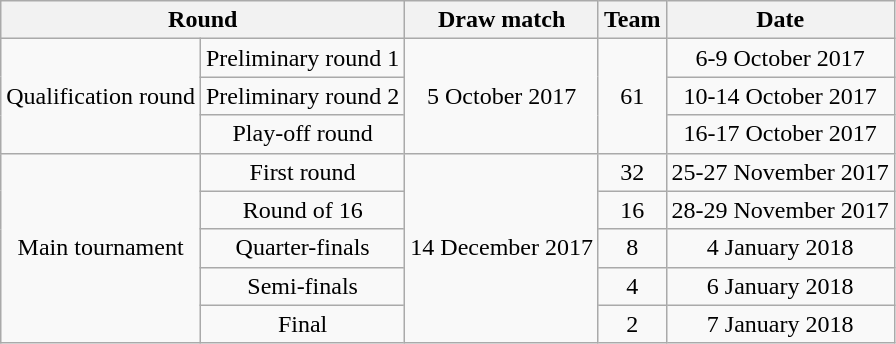<table class="wikitable">
<tr>
<th colspan="2">Round</th>
<th>Draw match</th>
<th>Team</th>
<th>Date</th>
</tr>
<tr align="center">
<td rowspan="3">Qualification round</td>
<td>Preliminary round 1</td>
<td rowspan="3">5 October 2017</td>
<td rowspan="3">61</td>
<td>6-9 October 2017</td>
</tr>
<tr align="center">
<td>Preliminary round 2</td>
<td>10-14 October 2017</td>
</tr>
<tr align="center">
<td>Play-off round</td>
<td>16-17 October 2017</td>
</tr>
<tr align="center">
<td rowspan="5">Main tournament</td>
<td>First round</td>
<td rowspan="5">14 December 2017</td>
<td>32</td>
<td>25-27 November 2017</td>
</tr>
<tr align="center">
<td>Round of 16</td>
<td>16</td>
<td>28-29 November 2017</td>
</tr>
<tr align="center">
<td>Quarter-finals</td>
<td>8</td>
<td>4 January 2018</td>
</tr>
<tr align="center">
<td>Semi-finals</td>
<td>4</td>
<td>6 January 2018</td>
</tr>
<tr align="center">
<td>Final</td>
<td>2</td>
<td>7 January 2018</td>
</tr>
</table>
